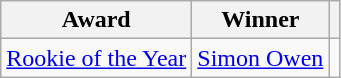<table class="wikitable">
<tr>
<th>Award</th>
<th>Winner</th>
<th></th>
</tr>
<tr>
<td><a href='#'>Rookie of the Year</a></td>
<td> <a href='#'>Simon Owen</a></td>
<td></td>
</tr>
</table>
